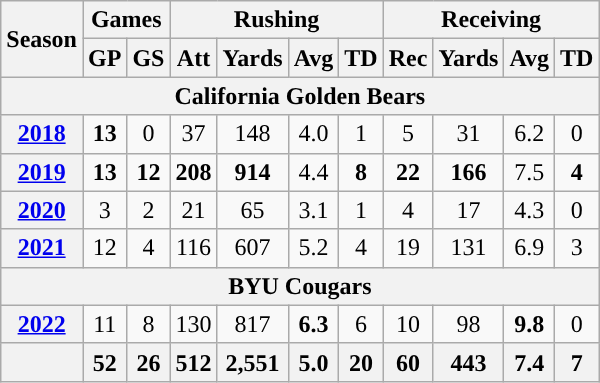<table class="wikitable" style="text-align:center;">
<tr>
<th rowspan="2">Season</th>
<th colspan="2">Games</th>
<th colspan="4">Rushing</th>
<th colspan="4">Receiving</th>
</tr>
<tr>
<th>GP</th>
<th>GS</th>
<th>Att</th>
<th>Yards</th>
<th>Avg</th>
<th>TD</th>
<th>Rec</th>
<th>Yards</th>
<th>Avg</th>
<th>TD</th>
</tr>
<tr>
<th colspan="16">California Golden Bears</th>
</tr>
<tr>
<th><a href='#'>2018</a></th>
<td><strong>13</strong></td>
<td>0</td>
<td>37</td>
<td>148</td>
<td>4.0</td>
<td>1</td>
<td>5</td>
<td>31</td>
<td>6.2</td>
<td>0</td>
</tr>
<tr>
<th><a href='#'>2019</a></th>
<td><strong>13</strong></td>
<td><strong>12</strong></td>
<td><strong>208</strong></td>
<td><strong>914</strong></td>
<td>4.4</td>
<td><strong>8</strong></td>
<td><strong>22</strong></td>
<td><strong>166</strong></td>
<td>7.5</td>
<td><strong>4</strong></td>
</tr>
<tr>
<th><a href='#'>2020</a></th>
<td>3</td>
<td>2</td>
<td>21</td>
<td>65</td>
<td>3.1</td>
<td>1</td>
<td>4</td>
<td>17</td>
<td>4.3</td>
<td>0</td>
</tr>
<tr>
<th><a href='#'>2021</a></th>
<td>12</td>
<td>4</td>
<td>116</td>
<td>607</td>
<td>5.2</td>
<td>4</td>
<td>19</td>
<td>131</td>
<td>6.9</td>
<td>3</td>
</tr>
<tr>
<th colspan="16">BYU Cougars</th>
</tr>
<tr>
<th><a href='#'>2022</a></th>
<td>11</td>
<td>8</td>
<td>130</td>
<td>817</td>
<td><strong>6.3</strong></td>
<td>6</td>
<td>10</td>
<td>98</td>
<td><strong>9.8</strong></td>
<td>0</td>
</tr>
<tr>
<th></th>
<th>52</th>
<th>26</th>
<th>512</th>
<th>2,551</th>
<th>5.0</th>
<th>20</th>
<th>60</th>
<th>443</th>
<th>7.4</th>
<th>7</th>
</tr>
</table>
